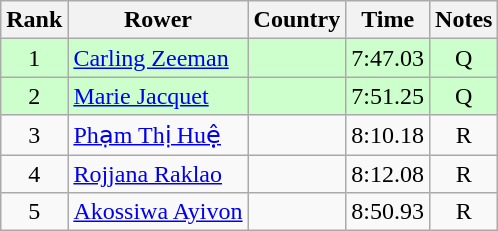<table class="wikitable" style="text-align:center">
<tr>
<th>Rank</th>
<th>Rower</th>
<th>Country</th>
<th>Time</th>
<th>Notes</th>
</tr>
<tr bgcolor=ccffcc>
<td>1</td>
<td align="left"><a href='#'>Carling Zeeman</a></td>
<td align="left"></td>
<td>7:47.03</td>
<td>Q</td>
</tr>
<tr bgcolor=ccffcc>
<td>2</td>
<td align="left"><a href='#'>Marie Jacquet</a></td>
<td align="left"></td>
<td>7:51.25</td>
<td>Q</td>
</tr>
<tr>
<td>3</td>
<td align="left"><a href='#'>Phạm Thị Huệ</a></td>
<td align="left"></td>
<td>8:10.18</td>
<td>R</td>
</tr>
<tr>
<td>4</td>
<td align="left"><a href='#'>Rojjana Raklao</a></td>
<td align="left"></td>
<td>8:12.08</td>
<td>R</td>
</tr>
<tr>
<td>5</td>
<td align="left"><a href='#'>Akossiwa Ayivon</a></td>
<td align="left"></td>
<td>8:50.93</td>
<td>R</td>
</tr>
</table>
